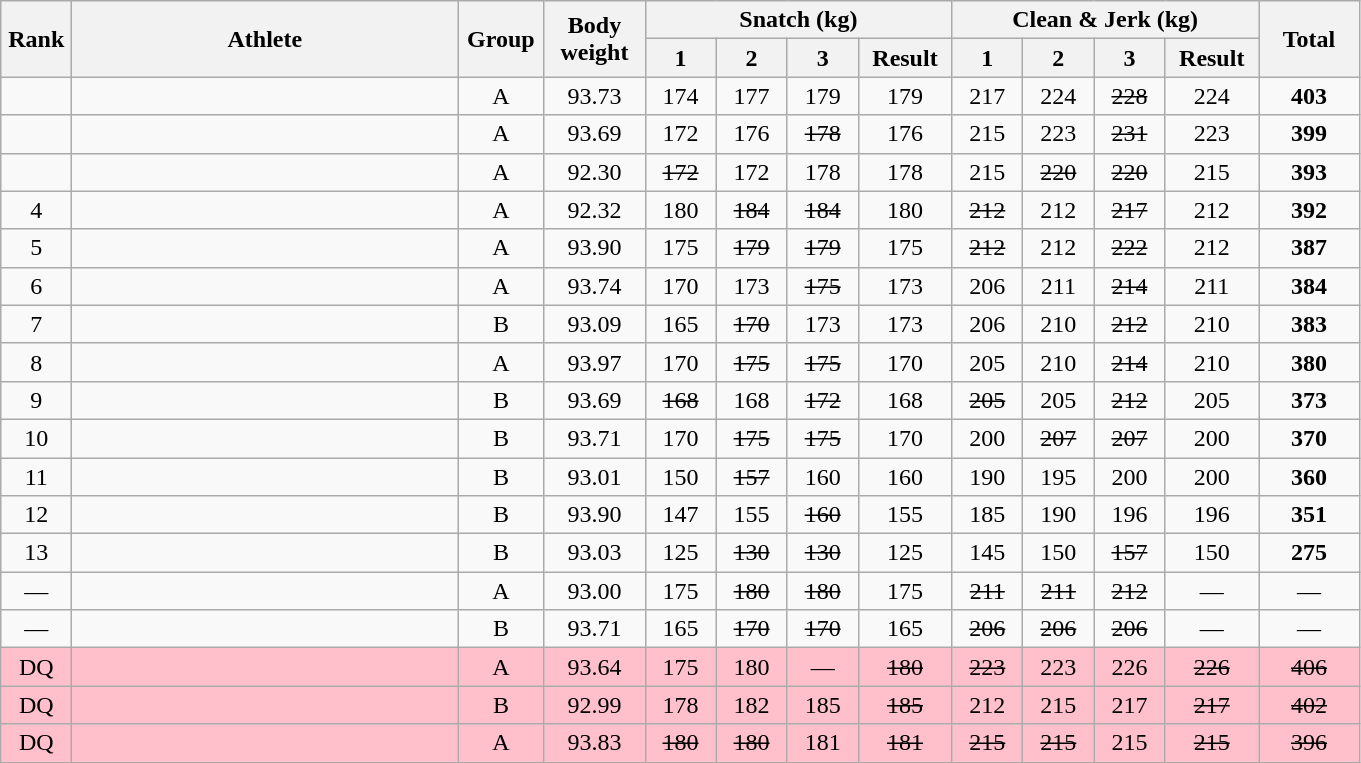<table class = "wikitable" style="text-align:center;">
<tr>
<th rowspan=2 width=40>Rank</th>
<th rowspan=2 width=250>Athlete</th>
<th rowspan=2 width=50>Group</th>
<th rowspan=2 width=60>Body weight</th>
<th colspan=4>Snatch (kg)</th>
<th colspan=4>Clean & Jerk (kg)</th>
<th rowspan=2 width=60>Total</th>
</tr>
<tr>
<th width=40>1</th>
<th width=40>2</th>
<th width=40>3</th>
<th width=55>Result</th>
<th width=40>1</th>
<th width=40>2</th>
<th width=40>3</th>
<th width=55>Result</th>
</tr>
<tr>
<td></td>
<td align=left></td>
<td>A</td>
<td>93.73</td>
<td>174</td>
<td>177</td>
<td>179</td>
<td>179</td>
<td>217</td>
<td>224</td>
<td><s>228</s></td>
<td>224</td>
<td><strong>403</strong></td>
</tr>
<tr>
<td></td>
<td align=left></td>
<td>A</td>
<td>93.69</td>
<td>172</td>
<td>176</td>
<td><s>178</s></td>
<td>176</td>
<td>215</td>
<td>223</td>
<td><s>231</s></td>
<td>223</td>
<td><strong>399</strong></td>
</tr>
<tr>
<td></td>
<td align=left></td>
<td>A</td>
<td>92.30</td>
<td><s>172</s></td>
<td>172</td>
<td>178</td>
<td>178</td>
<td>215</td>
<td><s>220</s></td>
<td><s>220</s></td>
<td>215</td>
<td><strong>393</strong></td>
</tr>
<tr>
<td>4</td>
<td align=left></td>
<td>A</td>
<td>92.32</td>
<td>180</td>
<td><s>184</s></td>
<td><s>184</s></td>
<td>180</td>
<td><s>212</s></td>
<td>212</td>
<td><s>217</s></td>
<td>212</td>
<td><strong>392</strong></td>
</tr>
<tr>
<td>5</td>
<td align=left></td>
<td>A</td>
<td>93.90</td>
<td>175</td>
<td><s>179</s></td>
<td><s>179</s></td>
<td>175</td>
<td><s>212</s></td>
<td>212</td>
<td><s>222</s></td>
<td>212</td>
<td><strong>387</strong></td>
</tr>
<tr>
<td>6</td>
<td align=left></td>
<td>A</td>
<td>93.74</td>
<td>170</td>
<td>173</td>
<td><s>175</s></td>
<td>173</td>
<td>206</td>
<td>211</td>
<td><s>214</s></td>
<td>211</td>
<td><strong>384</strong></td>
</tr>
<tr>
<td>7</td>
<td align=left></td>
<td>B</td>
<td>93.09</td>
<td>165</td>
<td><s>170</s></td>
<td>173</td>
<td>173</td>
<td>206</td>
<td>210</td>
<td><s>212</s></td>
<td>210</td>
<td><strong>383</strong></td>
</tr>
<tr>
<td>8</td>
<td align=left></td>
<td>A</td>
<td>93.97</td>
<td>170</td>
<td><s>175</s></td>
<td><s>175</s></td>
<td>170</td>
<td>205</td>
<td>210</td>
<td><s>214</s></td>
<td>210</td>
<td><strong>380</strong></td>
</tr>
<tr>
<td>9</td>
<td align=left></td>
<td>B</td>
<td>93.69</td>
<td><s>168</s></td>
<td>168</td>
<td><s>172</s></td>
<td>168</td>
<td><s>205</s></td>
<td>205</td>
<td><s>212</s></td>
<td>205</td>
<td><strong>373</strong></td>
</tr>
<tr>
<td>10</td>
<td align=left></td>
<td>B</td>
<td>93.71</td>
<td>170</td>
<td><s>175</s></td>
<td><s>175</s></td>
<td>170</td>
<td>200</td>
<td><s>207</s></td>
<td><s>207</s></td>
<td>200</td>
<td><strong>370</strong></td>
</tr>
<tr>
<td>11</td>
<td align=left></td>
<td>B</td>
<td>93.01</td>
<td>150</td>
<td><s>157</s></td>
<td>160</td>
<td>160</td>
<td>190</td>
<td>195</td>
<td>200</td>
<td>200</td>
<td><strong>360</strong></td>
</tr>
<tr>
<td>12</td>
<td align=left></td>
<td>B</td>
<td>93.90</td>
<td>147</td>
<td>155</td>
<td><s>160</s></td>
<td>155</td>
<td>185</td>
<td>190</td>
<td>196</td>
<td>196</td>
<td><strong>351</strong></td>
</tr>
<tr>
<td>13</td>
<td align=left></td>
<td>B</td>
<td>93.03</td>
<td>125</td>
<td><s>130</s></td>
<td><s>130</s></td>
<td>125</td>
<td>145</td>
<td>150</td>
<td><s>157</s></td>
<td>150</td>
<td><strong>275</strong></td>
</tr>
<tr>
<td>—</td>
<td align=left></td>
<td>A</td>
<td>93.00</td>
<td>175</td>
<td><s>180</s></td>
<td><s>180</s></td>
<td>175</td>
<td><s>211</s></td>
<td><s>211</s></td>
<td><s>212</s></td>
<td>—</td>
<td>—</td>
</tr>
<tr>
<td>—</td>
<td align=left></td>
<td>B</td>
<td>93.71</td>
<td>165</td>
<td><s>170</s></td>
<td><s>170</s></td>
<td>165</td>
<td><s>206</s></td>
<td><s>206</s></td>
<td><s>206</s></td>
<td>—</td>
<td>—</td>
</tr>
<tr bgcolor=pink>
<td>DQ</td>
<td align=left></td>
<td>A</td>
<td>93.64</td>
<td>175</td>
<td>180</td>
<td>—</td>
<td><s>180</s></td>
<td><s>223</s></td>
<td>223</td>
<td>226</td>
<td><s>226</s></td>
<td><s>406</s></td>
</tr>
<tr bgcolor=pink>
<td>DQ</td>
<td align=left></td>
<td>B</td>
<td>92.99</td>
<td>178</td>
<td>182</td>
<td>185</td>
<td><s>185</s></td>
<td>212</td>
<td>215</td>
<td>217</td>
<td><s>217</s></td>
<td><s>402</s></td>
</tr>
<tr bgcolor=pink>
<td>DQ</td>
<td align=left></td>
<td>A</td>
<td>93.83</td>
<td><s>180</s></td>
<td><s>180</s></td>
<td>181</td>
<td><s>181</s></td>
<td><s>215</s></td>
<td><s>215</s></td>
<td>215</td>
<td><s>215</s></td>
<td><s>396</s></td>
</tr>
</table>
